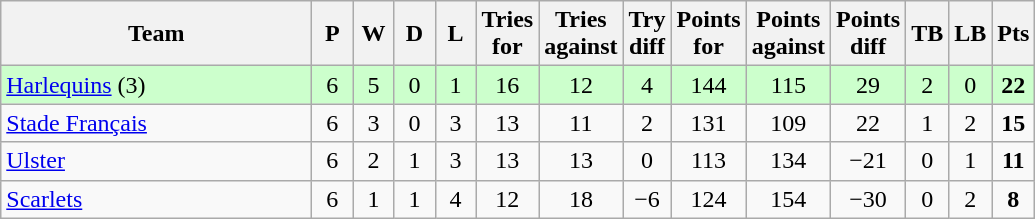<table class="wikitable" style="text-align: center;">
<tr>
<th width="200">Team</th>
<th width="20">P</th>
<th width="20">W</th>
<th width="20">D</th>
<th width="20">L</th>
<th width="20">Tries for</th>
<th width="20">Tries against</th>
<th width="20">Try diff</th>
<th width="20">Points for</th>
<th width="20">Points against</th>
<th width="25">Points diff</th>
<th width="20">TB</th>
<th width="20">LB</th>
<th width="20">Pts</th>
</tr>
<tr bgcolor="#ccffcc">
<td align=left> <a href='#'>Harlequins</a> (3)</td>
<td>6</td>
<td>5</td>
<td>0</td>
<td>1</td>
<td>16</td>
<td>12</td>
<td>4</td>
<td>144</td>
<td>115</td>
<td>29</td>
<td>2</td>
<td>0</td>
<td><strong>22</strong></td>
</tr>
<tr>
<td align=left> <a href='#'>Stade Français</a></td>
<td>6</td>
<td>3</td>
<td>0</td>
<td>3</td>
<td>13</td>
<td>11</td>
<td>2</td>
<td>131</td>
<td>109</td>
<td>22</td>
<td>1</td>
<td>2</td>
<td><strong>15</strong></td>
</tr>
<tr>
<td align=left> <a href='#'>Ulster</a></td>
<td>6</td>
<td>2</td>
<td>1</td>
<td>3</td>
<td>13</td>
<td>13</td>
<td>0</td>
<td>113</td>
<td>134</td>
<td>−21</td>
<td>0</td>
<td>1</td>
<td><strong>11</strong></td>
</tr>
<tr>
<td align=left> <a href='#'>Scarlets</a></td>
<td>6</td>
<td>1</td>
<td>1</td>
<td>4</td>
<td>12</td>
<td>18</td>
<td>−6</td>
<td>124</td>
<td>154</td>
<td>−30</td>
<td>0</td>
<td>2</td>
<td><strong>8</strong></td>
</tr>
</table>
